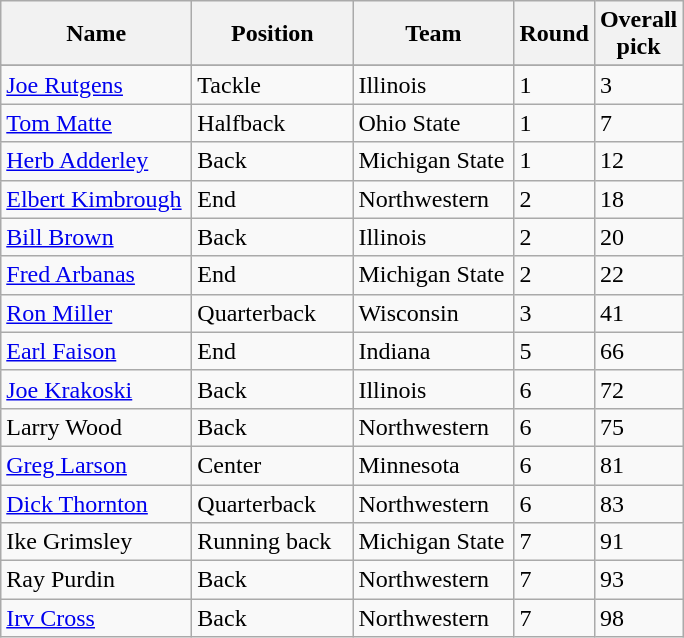<table class="sortable wikitable">
<tr>
<th width="120">Name</th>
<th width="100">Position</th>
<th width="100">Team</th>
<th width="25">Round</th>
<th width="25">Overall pick</th>
</tr>
<tr align="left" bgcolor="">
</tr>
<tr>
<td><a href='#'>Joe Rutgens</a></td>
<td>Tackle</td>
<td>Illinois</td>
<td>1</td>
<td>3</td>
</tr>
<tr>
<td><a href='#'>Tom Matte</a></td>
<td>Halfback</td>
<td>Ohio State</td>
<td>1</td>
<td>7</td>
</tr>
<tr>
<td><a href='#'>Herb Adderley</a></td>
<td>Back</td>
<td>Michigan State</td>
<td>1</td>
<td>12</td>
</tr>
<tr>
<td><a href='#'>Elbert Kimbrough</a></td>
<td>End</td>
<td>Northwestern</td>
<td>2</td>
<td>18</td>
</tr>
<tr>
<td><a href='#'>Bill Brown</a></td>
<td>Back</td>
<td>Illinois</td>
<td>2</td>
<td>20</td>
</tr>
<tr>
<td><a href='#'>Fred Arbanas</a></td>
<td>End</td>
<td>Michigan State</td>
<td>2</td>
<td>22</td>
</tr>
<tr>
<td><a href='#'>Ron Miller</a></td>
<td>Quarterback</td>
<td>Wisconsin</td>
<td>3</td>
<td>41</td>
</tr>
<tr>
<td><a href='#'>Earl Faison</a></td>
<td>End</td>
<td>Indiana</td>
<td>5</td>
<td>66</td>
</tr>
<tr>
<td><a href='#'>Joe Krakoski</a></td>
<td>Back</td>
<td>Illinois</td>
<td>6</td>
<td>72</td>
</tr>
<tr>
<td>Larry Wood</td>
<td>Back</td>
<td>Northwestern</td>
<td>6</td>
<td>75</td>
</tr>
<tr>
<td><a href='#'>Greg Larson</a></td>
<td>Center</td>
<td>Minnesota</td>
<td>6</td>
<td>81</td>
</tr>
<tr>
<td><a href='#'>Dick Thornton</a></td>
<td>Quarterback</td>
<td>Northwestern</td>
<td>6</td>
<td>83</td>
</tr>
<tr>
<td>Ike Grimsley</td>
<td>Running back</td>
<td>Michigan State</td>
<td>7</td>
<td>91</td>
</tr>
<tr>
<td>Ray Purdin</td>
<td>Back</td>
<td>Northwestern</td>
<td>7</td>
<td>93</td>
</tr>
<tr>
<td><a href='#'>Irv Cross</a></td>
<td>Back</td>
<td>Northwestern</td>
<td>7</td>
<td>98</td>
</tr>
</table>
